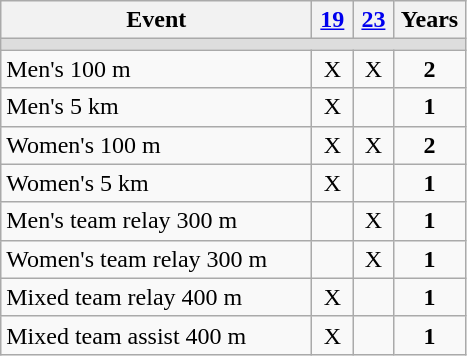<table class="wikitable" style="text-align:center">
<tr>
<th width=200>Event</th>
<th width=20><a href='#'>19</a></th>
<th width=20><a href='#'>23</a></th>
<th width=40>Years</th>
</tr>
<tr bgcolor=#DDDDDD>
<td colspan=4></td>
</tr>
<tr>
<td align=left>Men's 100 m</td>
<td>X</td>
<td>X</td>
<td><strong>2</strong></td>
</tr>
<tr>
<td align=left>Men's 5 km</td>
<td>X</td>
<td></td>
<td><strong>1</strong></td>
</tr>
<tr>
<td align=left>Women's 100 m</td>
<td>X</td>
<td>X</td>
<td><strong>2</strong></td>
</tr>
<tr>
<td align=left>Women's 5 km</td>
<td>X</td>
<td></td>
<td><strong>1</strong></td>
</tr>
<tr>
<td align=left>Men's team relay 300 m</td>
<td></td>
<td>X</td>
<td><strong>1</strong></td>
</tr>
<tr>
<td align=left>Women's team relay 300 m</td>
<td></td>
<td>X</td>
<td><strong>1</strong></td>
</tr>
<tr>
<td align=left>Mixed team relay 400 m</td>
<td>X</td>
<td></td>
<td><strong>1</strong></td>
</tr>
<tr>
<td align=left>Mixed team assist 400 m</td>
<td>X</td>
<td></td>
<td><strong>1</strong></td>
</tr>
</table>
